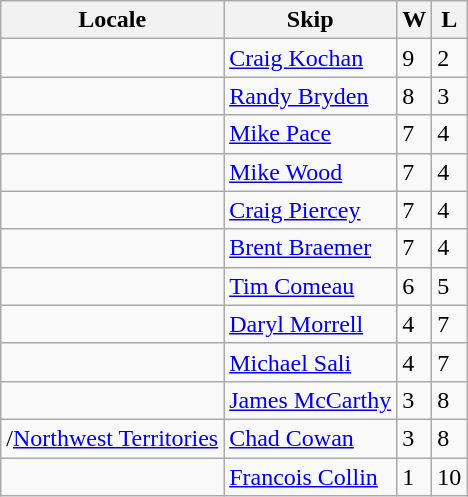<table class="wikitable" border="1">
<tr>
<th>Locale</th>
<th>Skip</th>
<th>W</th>
<th>L</th>
</tr>
<tr>
<td></td>
<td><a href='#'>Craig Kochan</a></td>
<td>9</td>
<td>2</td>
</tr>
<tr>
<td></td>
<td><a href='#'>Randy Bryden</a></td>
<td>8</td>
<td>3</td>
</tr>
<tr>
<td></td>
<td><a href='#'>Mike Pace</a></td>
<td>7</td>
<td>4</td>
</tr>
<tr>
<td></td>
<td><a href='#'>Mike Wood</a></td>
<td>7</td>
<td>4</td>
</tr>
<tr>
<td></td>
<td><a href='#'>Craig Piercey</a></td>
<td>7</td>
<td>4</td>
</tr>
<tr>
<td></td>
<td><a href='#'>Brent Braemer</a></td>
<td>7</td>
<td>4</td>
</tr>
<tr>
<td></td>
<td><a href='#'>Tim Comeau</a></td>
<td>6</td>
<td>5</td>
</tr>
<tr>
<td></td>
<td><a href='#'>Daryl Morrell</a></td>
<td>4</td>
<td>7</td>
</tr>
<tr>
<td></td>
<td><a href='#'>Michael Sali</a></td>
<td>4</td>
<td>7</td>
</tr>
<tr>
<td></td>
<td><a href='#'>James McCarthy</a></td>
<td>3</td>
<td>8</td>
</tr>
<tr>
<td>/<a href='#'>Northwest Territories</a></td>
<td><a href='#'>Chad Cowan</a></td>
<td>3</td>
<td>8</td>
</tr>
<tr>
<td></td>
<td><a href='#'>Francois Collin</a></td>
<td>1</td>
<td>10</td>
</tr>
</table>
